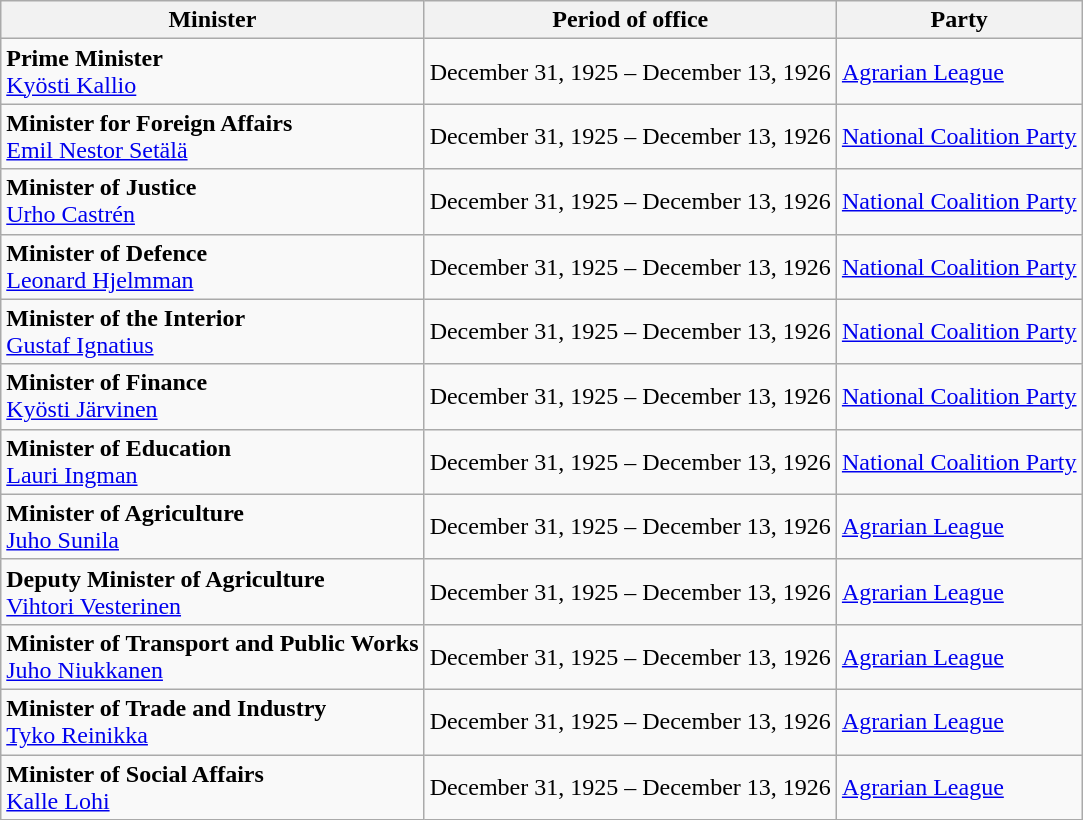<table class="wikitable">
<tr>
<th>Minister</th>
<th>Period of office</th>
<th>Party</th>
</tr>
<tr>
<td><strong>Prime Minister</strong><br><a href='#'>Kyösti Kallio</a></td>
<td>December 31, 1925 – December 13, 1926</td>
<td><a href='#'>Agrarian League</a></td>
</tr>
<tr>
<td><strong>Minister for Foreign Affairs </strong><br><a href='#'>Emil Nestor Setälä</a></td>
<td>December 31, 1925 – December 13, 1926</td>
<td><a href='#'>National Coalition Party</a></td>
</tr>
<tr>
<td><strong>Minister of Justice</strong><br><a href='#'>Urho Castrén</a></td>
<td>December 31, 1925 – December 13, 1926</td>
<td><a href='#'>National Coalition Party</a></td>
</tr>
<tr>
<td><strong>Minister of Defence</strong><br><a href='#'>Leonard Hjelmman</a></td>
<td>December 31, 1925 – December 13, 1926</td>
<td><a href='#'>National Coalition Party</a></td>
</tr>
<tr>
<td><strong>Minister of the Interior</strong><br><a href='#'>Gustaf Ignatius</a></td>
<td>December 31, 1925 – December 13, 1926</td>
<td><a href='#'>National Coalition Party</a></td>
</tr>
<tr>
<td><strong>Minister of Finance</strong><br><a href='#'>Kyösti Järvinen</a></td>
<td>December 31, 1925 – December 13, 1926</td>
<td><a href='#'>National Coalition Party</a></td>
</tr>
<tr>
<td><strong>Minister of Education</strong><br><a href='#'>Lauri Ingman</a></td>
<td>December 31, 1925 – December 13, 1926</td>
<td><a href='#'>National Coalition Party</a></td>
</tr>
<tr>
<td><strong>Minister of Agriculture</strong><br><a href='#'>Juho Sunila</a></td>
<td>December 31, 1925 – December 13, 1926</td>
<td><a href='#'>Agrarian League</a></td>
</tr>
<tr>
<td><strong>Deputy Minister of Agriculture</strong><br><a href='#'>Vihtori Vesterinen</a></td>
<td>December 31, 1925 – December 13, 1926</td>
<td><a href='#'>Agrarian League</a></td>
</tr>
<tr>
<td><strong>Minister of Transport and Public Works</strong><br><a href='#'>Juho Niukkanen</a></td>
<td>December 31, 1925 – December 13, 1926</td>
<td><a href='#'>Agrarian League</a></td>
</tr>
<tr>
<td><strong>Minister of Trade and Industry</strong><br><a href='#'>Tyko Reinikka</a></td>
<td>December 31, 1925 – December 13, 1926</td>
<td><a href='#'>Agrarian League</a></td>
</tr>
<tr>
<td><strong>Minister of Social Affairs</strong><br><a href='#'>Kalle Lohi</a></td>
<td>December 31, 1925 – December 13, 1926</td>
<td><a href='#'>Agrarian League</a></td>
</tr>
</table>
